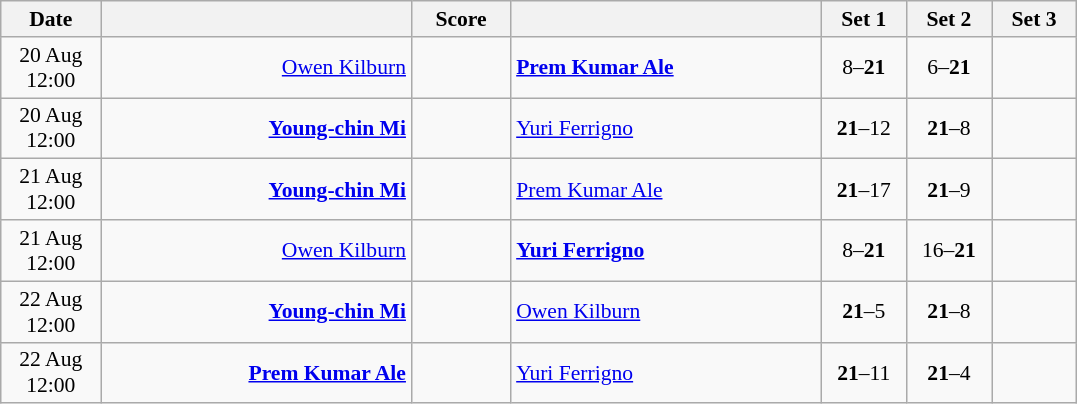<table class="wikitable" style="text-align:center; font-size:90%">
<tr>
<th width="60">Date</th>
<th align="right" width="200"></th>
<th width="60">Score</th>
<th align="left" width="200"></th>
<th width="50">Set 1</th>
<th width="50">Set 2</th>
<th width="50">Set 3</th>
</tr>
<tr>
<td>20 Aug<br>12:00</td>
<td align="right"><a href='#'>Owen Kilburn</a> </td>
<td align="center"></td>
<td align="left"><strong> <a href='#'>Prem Kumar Ale</a></strong></td>
<td>8–<strong>21</strong></td>
<td>6–<strong>21</strong></td>
<td></td>
</tr>
<tr>
<td>20 Aug<br>12:00</td>
<td align="right"><strong><a href='#'>Young-chin Mi</a> </strong></td>
<td align="center"></td>
<td align="left"> <a href='#'>Yuri Ferrigno</a></td>
<td><strong>21</strong>–12</td>
<td><strong>21</strong>–8</td>
<td></td>
</tr>
<tr>
<td>21 Aug<br>12:00</td>
<td align="right"><strong><a href='#'>Young-chin Mi</a> </strong></td>
<td align="center"></td>
<td align="left"> <a href='#'>Prem Kumar Ale</a></td>
<td><strong>21</strong>–17</td>
<td><strong>21</strong>–9</td>
<td></td>
</tr>
<tr>
<td>21 Aug<br>12:00</td>
<td align="right"><a href='#'>Owen Kilburn</a> </td>
<td align="center"></td>
<td align="left"><strong> <a href='#'>Yuri Ferrigno</a></strong></td>
<td>8–<strong>21</strong></td>
<td>16–<strong>21</strong></td>
<td></td>
</tr>
<tr>
<td>22 Aug<br>12:00</td>
<td align="right"><strong><a href='#'>Young-chin Mi</a> </strong></td>
<td align="center"></td>
<td align="left"> <a href='#'>Owen Kilburn</a></td>
<td><strong>21</strong>–5</td>
<td><strong>21</strong>–8</td>
<td></td>
</tr>
<tr>
<td>22 Aug<br>12:00</td>
<td align="right"><strong><a href='#'>Prem Kumar Ale</a> </strong></td>
<td align="center"></td>
<td align="left"> <a href='#'>Yuri Ferrigno</a></td>
<td><strong>21</strong>–11</td>
<td><strong>21</strong>–4</td>
<td></td>
</tr>
</table>
